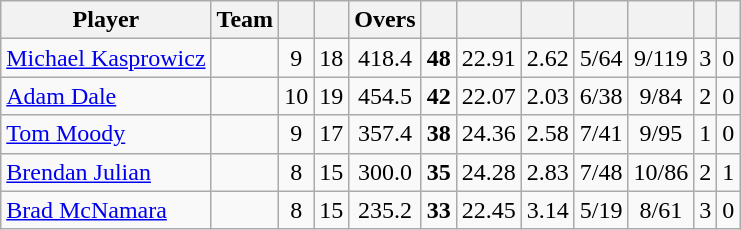<table class="wikitable sortable" style="text-align:center">
<tr>
<th class="unsortable">Player</th>
<th>Team</th>
<th></th>
<th></th>
<th>Overs</th>
<th></th>
<th></th>
<th></th>
<th></th>
<th></th>
<th></th>
<th></th>
</tr>
<tr>
<td style="text-align:left"><a href='#'>Michael Kasprowicz</a></td>
<td style="text-align:left"></td>
<td>9</td>
<td>18</td>
<td>418.4</td>
<td><strong>48</strong></td>
<td>22.91</td>
<td>2.62</td>
<td>5/64</td>
<td>9/119</td>
<td>3</td>
<td>0</td>
</tr>
<tr>
<td style="text-align:left"><a href='#'>Adam Dale</a></td>
<td style="text-align:left"></td>
<td>10</td>
<td>19</td>
<td>454.5</td>
<td><strong>42</strong></td>
<td>22.07</td>
<td>2.03</td>
<td>6/38</td>
<td>9/84</td>
<td>2</td>
<td>0</td>
</tr>
<tr>
<td style="text-align:left"><a href='#'>Tom Moody</a></td>
<td style="text-align:left"></td>
<td>9</td>
<td>17</td>
<td>357.4</td>
<td><strong>38</strong></td>
<td>24.36</td>
<td>2.58</td>
<td>7/41</td>
<td>9/95</td>
<td>1</td>
<td>0</td>
</tr>
<tr>
<td style="text-align:left"><a href='#'>Brendan Julian</a></td>
<td style="text-align:left"></td>
<td>8</td>
<td>15</td>
<td>300.0</td>
<td><strong>35</strong></td>
<td>24.28</td>
<td>2.83</td>
<td>7/48</td>
<td>10/86</td>
<td>2</td>
<td>1</td>
</tr>
<tr>
<td style="text-align:left"><a href='#'>Brad McNamara</a></td>
<td style="text-align:left"></td>
<td>8</td>
<td>15</td>
<td>235.2</td>
<td><strong>33</strong></td>
<td>22.45</td>
<td>3.14</td>
<td>5/19</td>
<td>8/61</td>
<td>3</td>
<td>0</td>
</tr>
</table>
